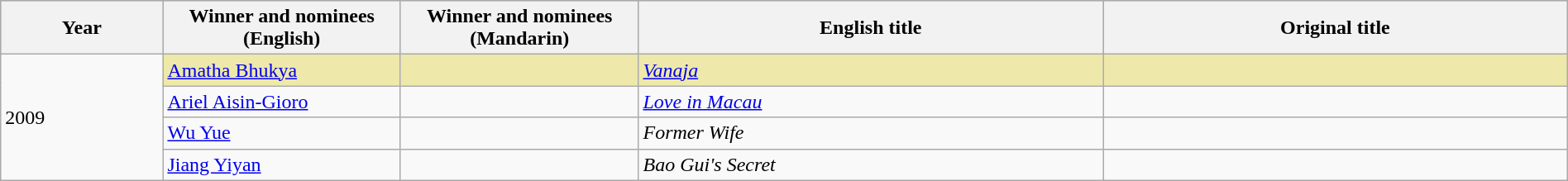<table class="wikitable" style="width:100%;">
<tr style="background:#bebebe">
<th width="100"><strong>Year</strong></th>
<th width="150"><strong>Winner and nominees<br>(English)</strong></th>
<th width="150"><strong>Winner and nominees<br>(Mandarin)</strong></th>
<th width="300"><strong>English title</strong></th>
<th width="300"><strong>Original title</strong></th>
</tr>
<tr>
<td rowspan="4">2009</td>
<td style="background:#EEE8AA;"><a href='#'>Amatha Bhukya</a></td>
<td style="background:#EEE8AA;"></td>
<td style="background:#EEE8AA;"><em><a href='#'>Vanaja</a></em></td>
<td style="background:#EEE8AA;"></td>
</tr>
<tr>
<td><a href='#'>Ariel Aisin-Gioro</a></td>
<td></td>
<td><em><a href='#'>Love in Macau</a></em></td>
<td></td>
</tr>
<tr>
<td><a href='#'>Wu Yue</a></td>
<td></td>
<td><em>Former Wife</em></td>
<td></td>
</tr>
<tr>
<td><a href='#'>Jiang Yiyan</a></td>
<td></td>
<td><em>Bao Gui's Secret</em></td>
<td></td>
</tr>
</table>
